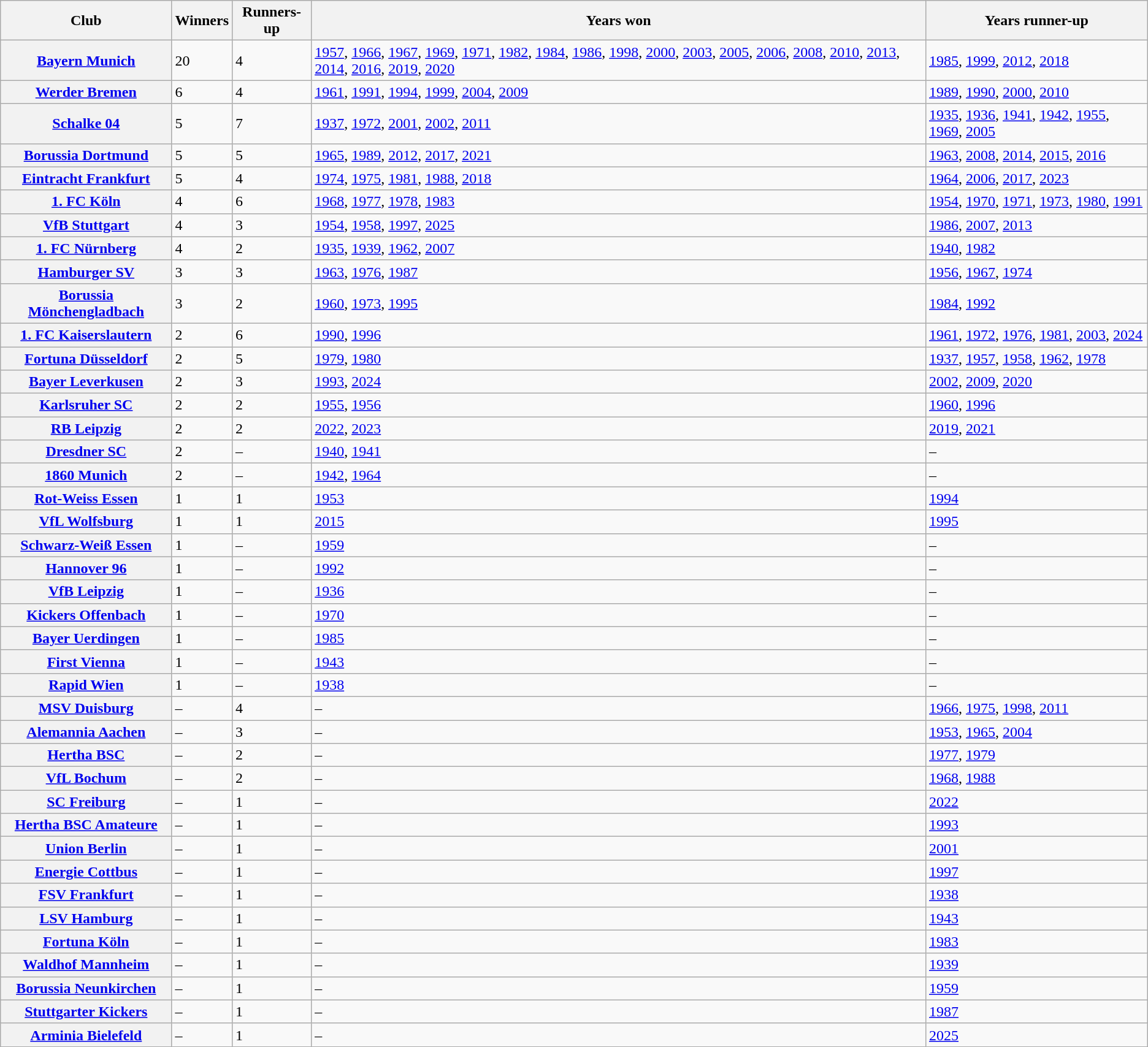<table class="wikitable plainrowheaders sortable">
<tr>
<th>Club</th>
<th>Winners</th>
<th>Runners-up</th>
<th class="unsortable">Years won</th>
<th class="unsortable">Years runner-up</th>
</tr>
<tr>
<th scope="row" data-sort-value="Munich, Bayern"><a href='#'>Bayern Munich</a></th>
<td>20</td>
<td>4</td>
<td><a href='#'>1957</a>, <a href='#'>1966</a>, <a href='#'>1967</a>, <a href='#'>1969</a>, <a href='#'>1971</a>, <a href='#'>1982</a>, <a href='#'>1984</a>, <a href='#'>1986</a>, <a href='#'>1998</a>, <a href='#'>2000</a>, <a href='#'>2003</a>, <a href='#'>2005</a>, <a href='#'>2006</a>, <a href='#'>2008</a>, <a href='#'>2010</a>, <a href='#'>2013</a>, <a href='#'>2014</a>, <a href='#'>2016</a>, <a href='#'>2019</a>, <a href='#'>2020</a></td>
<td><a href='#'>1985</a>, <a href='#'>1999</a>, <a href='#'>2012</a>, <a href='#'>2018</a></td>
</tr>
<tr>
<th scope="row" data-sort-value="Bremen"><a href='#'>Werder Bremen</a></th>
<td>6</td>
<td>4</td>
<td><a href='#'>1961</a>, <a href='#'>1991</a>, <a href='#'>1994</a>, <a href='#'>1999</a>, <a href='#'>2004</a>, <a href='#'>2009</a></td>
<td><a href='#'>1989</a>, <a href='#'>1990</a>, <a href='#'>2000</a>, <a href='#'>2010</a></td>
</tr>
<tr>
<th scope="row" data-sort-value="Schalke"><a href='#'>Schalke 04</a></th>
<td>5</td>
<td>7</td>
<td><a href='#'>1937</a>, <a href='#'>1972</a>, <a href='#'>2001</a>, <a href='#'>2002</a>, <a href='#'>2011</a></td>
<td><a href='#'>1935</a>, <a href='#'>1936</a>, <a href='#'>1941</a>, <a href='#'>1942</a>, <a href='#'>1955</a>, <a href='#'>1969</a>, <a href='#'>2005</a></td>
</tr>
<tr>
<th scope="row" data-sort-value="Dortmund"><a href='#'>Borussia Dortmund</a></th>
<td>5</td>
<td>5</td>
<td><a href='#'>1965</a>, <a href='#'>1989</a>, <a href='#'>2012</a>, <a href='#'>2017</a>, <a href='#'>2021</a></td>
<td><a href='#'>1963</a>, <a href='#'>2008</a>, <a href='#'>2014</a>, <a href='#'>2015</a>, <a href='#'>2016</a></td>
</tr>
<tr>
<th scope="row" data-sort-value="Frankfurt, Eintracht"><a href='#'>Eintracht Frankfurt</a></th>
<td>5</td>
<td>4</td>
<td><a href='#'>1974</a>, <a href='#'>1975</a>, <a href='#'>1981</a>, <a href='#'>1988</a>, <a href='#'>2018</a></td>
<td><a href='#'>1964</a>, <a href='#'>2006</a>, <a href='#'>2017</a>, <a href='#'>2023</a></td>
</tr>
<tr>
<th scope="row" data-sort-value="Koln, 1 Fc"><a href='#'>1. FC Köln</a></th>
<td>4</td>
<td>6</td>
<td><a href='#'>1968</a>, <a href='#'>1977</a>, <a href='#'>1978</a>, <a href='#'>1983</a></td>
<td><a href='#'>1954</a>, <a href='#'>1970</a>, <a href='#'>1971</a>, <a href='#'>1973</a>, <a href='#'>1980</a>, <a href='#'>1991</a></td>
</tr>
<tr>
<th scope="row" data-sort-value="Stuttgart, Vfb"><a href='#'>VfB Stuttgart</a></th>
<td>4</td>
<td>3</td>
<td><a href='#'>1954</a>, <a href='#'>1958</a>, <a href='#'>1997</a>, <a href='#'>2025</a></td>
<td><a href='#'>1986</a>, <a href='#'>2007</a>, <a href='#'>2013</a></td>
</tr>
<tr>
<th scope="row" data-sort-value="Nurnberg"><a href='#'>1. FC Nürnberg</a></th>
<td>4</td>
<td>2</td>
<td><a href='#'>1935</a>, <a href='#'>1939</a>, <a href='#'>1962</a>, <a href='#'>2007</a></td>
<td><a href='#'>1940</a>, <a href='#'>1982</a></td>
</tr>
<tr>
<th scope="row" data-sort-value="Hamburg, Sv"><a href='#'>Hamburger SV</a></th>
<td>3</td>
<td>3</td>
<td><a href='#'>1963</a>, <a href='#'>1976</a>, <a href='#'>1987</a></td>
<td><a href='#'>1956</a>, <a href='#'>1967</a>, <a href='#'>1974</a></td>
</tr>
<tr>
<th scope="row" data-sort-value="Monchengladbach"><a href='#'>Borussia Mönchengladbach</a></th>
<td>3</td>
<td>2</td>
<td><a href='#'>1960</a>, <a href='#'>1973</a>, <a href='#'>1995</a></td>
<td><a href='#'>1984</a>, <a href='#'>1992</a></td>
</tr>
<tr>
<th scope="row" data-sort-value="Kaiserslautern"><a href='#'>1. FC Kaiserslautern</a></th>
<td>2</td>
<td>6</td>
<td><a href='#'>1990</a>, <a href='#'>1996</a></td>
<td><a href='#'>1961</a>, <a href='#'>1972</a>, <a href='#'>1976</a>, <a href='#'>1981</a>, <a href='#'>2003</a>, <a href='#'>2024</a></td>
</tr>
<tr>
<th scope="row" data-sort-value="Dusseldorf"><a href='#'>Fortuna Düsseldorf</a></th>
<td>2</td>
<td>5</td>
<td><a href='#'>1979</a>, <a href='#'>1980</a></td>
<td><a href='#'>1937</a>, <a href='#'>1957</a>, <a href='#'>1958</a>, <a href='#'>1962</a>, <a href='#'>1978</a></td>
</tr>
<tr>
<th scope="row" data-sort-value="Leverkusen"><a href='#'>Bayer Leverkusen</a></th>
<td>2</td>
<td>3</td>
<td><a href='#'>1993</a>, <a href='#'>2024</a></td>
<td><a href='#'>2002</a>, <a href='#'>2009</a>, <a href='#'>2020</a></td>
</tr>
<tr>
<th scope="row" data-sort-value="Karlsruhe"><a href='#'>Karlsruher SC</a></th>
<td>2</td>
<td>2</td>
<td><a href='#'>1955</a>, <a href='#'>1956</a></td>
<td><a href='#'>1960</a>, <a href='#'>1996</a></td>
</tr>
<tr>
<th scope="row" data-sort-value="Leipzig, Rb"><a href='#'>RB Leipzig</a></th>
<td>2</td>
<td>2</td>
<td><a href='#'>2022</a>, <a href='#'>2023</a></td>
<td><a href='#'>2019</a>, <a href='#'>2021</a></td>
</tr>
<tr>
<th scope="row" data-sort-value="Dresden"><a href='#'>Dresdner SC</a></th>
<td>2</td>
<td>–</td>
<td><a href='#'>1940</a>, <a href='#'>1941</a></td>
<td>–</td>
</tr>
<tr>
<th scope="row" data-sort-value="Munich, 1860"><a href='#'>1860 Munich</a></th>
<td>2</td>
<td>–</td>
<td><a href='#'>1942</a>, <a href='#'>1964</a></td>
<td>–</td>
</tr>
<tr>
<th scope="row" data-sort-value="Essen, Rot-Weiss"><a href='#'>Rot-Weiss Essen</a></th>
<td>1</td>
<td>1</td>
<td><a href='#'>1953</a></td>
<td><a href='#'>1994</a></td>
</tr>
<tr>
<th scope="row" data-sort-value="Wolfsburg"><a href='#'>VfL Wolfsburg</a></th>
<td>1</td>
<td>1</td>
<td><a href='#'>2015</a></td>
<td><a href='#'>1995</a></td>
</tr>
<tr>
<th scope="row" data-sort-value="Essen, Schwarz-Weiss"><a href='#'>Schwarz-Weiß Essen</a></th>
<td>1</td>
<td>–</td>
<td><a href='#'>1959</a></td>
<td>–</td>
</tr>
<tr>
<th scope="row" data-sort-value="Hannover"><a href='#'>Hannover 96</a></th>
<td>1</td>
<td>–</td>
<td><a href='#'>1992</a></td>
<td>–</td>
</tr>
<tr>
<th scope="row" data-sort-value="Leipzig"><a href='#'>VfB Leipzig</a></th>
<td>1</td>
<td>–</td>
<td><a href='#'>1936</a></td>
<td>–</td>
</tr>
<tr>
<th scope="row" data-sort-value="Offenbach"><a href='#'>Kickers Offenbach</a></th>
<td>1</td>
<td>–</td>
<td><a href='#'>1970</a></td>
<td>–</td>
</tr>
<tr>
<th scope="row" data-sort-value="Uerdingen"><a href='#'>Bayer Uerdingen</a></th>
<td>1</td>
<td>–</td>
<td><a href='#'>1985</a></td>
<td>–</td>
</tr>
<tr>
<th scope="row" data-sort-value="Vienna"><a href='#'>First Vienna</a></th>
<td>1</td>
<td>–</td>
<td><a href='#'>1943</a></td>
<td>–</td>
</tr>
<tr>
<th scope="row" data-sort-value="Wien"><a href='#'>Rapid Wien</a></th>
<td>1</td>
<td>–</td>
<td><a href='#'>1938</a></td>
<td>–</td>
</tr>
<tr>
<th scope="row" data-sort-value="Duisburg"><a href='#'>MSV Duisburg</a></th>
<td>–</td>
<td>4</td>
<td>–</td>
<td><a href='#'>1966</a>, <a href='#'>1975</a>, <a href='#'>1998</a>, <a href='#'>2011</a></td>
</tr>
<tr>
<th scope="row" data-sort-value="Aachen"><a href='#'>Alemannia Aachen</a></th>
<td>–</td>
<td>3</td>
<td>–</td>
<td><a href='#'>1953</a>, <a href='#'>1965</a>, <a href='#'>2004</a></td>
</tr>
<tr>
<th scope="row" data-sort-value="Berlin, Hertha"><a href='#'>Hertha BSC</a></th>
<td>–</td>
<td>2</td>
<td>–</td>
<td><a href='#'>1977</a>, <a href='#'>1979</a></td>
</tr>
<tr>
<th scope="row" data-sort-value="Bochum"><a href='#'>VfL Bochum</a></th>
<td>–</td>
<td>2</td>
<td>–</td>
<td><a href='#'>1968</a>, <a href='#'>1988</a></td>
</tr>
<tr>
<th scope="row" data-sort-value="Freiburg, Sc"><a href='#'>SC Freiburg</a></th>
<td>–</td>
<td>1</td>
<td>–</td>
<td><a href='#'>2022</a></td>
</tr>
<tr>
<th scope="row" data-sort-value="Berlin, Hertha Amateure"><a href='#'>Hertha BSC Amateure</a></th>
<td>–</td>
<td>1</td>
<td>–</td>
<td><a href='#'>1993</a></td>
</tr>
<tr>
<th scope="row" data-sort-value="Berlin, Union"><a href='#'>Union Berlin</a></th>
<td>–</td>
<td>1</td>
<td>–</td>
<td><a href='#'>2001</a></td>
</tr>
<tr>
<th scope="row" data-sort-value="Cottbus"><a href='#'>Energie Cottbus</a></th>
<td>–</td>
<td>1</td>
<td>–</td>
<td><a href='#'>1997</a></td>
</tr>
<tr>
<th scope="row" data-sort-value="Frankfurt, Fsv"><a href='#'>FSV Frankfurt</a></th>
<td>–</td>
<td>1</td>
<td>–</td>
<td><a href='#'>1938</a></td>
</tr>
<tr>
<th scope="row" data-sort-value="Hamburg, Lsv"><a href='#'>LSV Hamburg</a></th>
<td>–</td>
<td>1</td>
<td>–</td>
<td><a href='#'>1943</a></td>
</tr>
<tr>
<th scope="row" data-sort-value="Koln, Fortuna"><a href='#'>Fortuna Köln</a></th>
<td>–</td>
<td>1</td>
<td>–</td>
<td><a href='#'>1983</a></td>
</tr>
<tr>
<th scope="row" data-sort-value="Mannheim"><a href='#'>Waldhof Mannheim</a></th>
<td>–</td>
<td>1</td>
<td>–</td>
<td><a href='#'>1939</a></td>
</tr>
<tr>
<th scope="row" data-sort-value="Neunkirchen"><a href='#'>Borussia Neunkirchen</a></th>
<td>–</td>
<td>1</td>
<td>–</td>
<td><a href='#'>1959</a></td>
</tr>
<tr>
<th scope="row" data-sort-value="Stuttgart, Kickers"><a href='#'>Stuttgarter Kickers</a></th>
<td>–</td>
<td>1</td>
<td>–</td>
<td><a href='#'>1987</a></td>
</tr>
<tr>
<th scope="row" data-sort-value="Stuttgart, Kickers"><a href='#'>Arminia Bielefeld</a></th>
<td>–</td>
<td>1</td>
<td>–</td>
<td><a href='#'>2025</a></td>
</tr>
</table>
